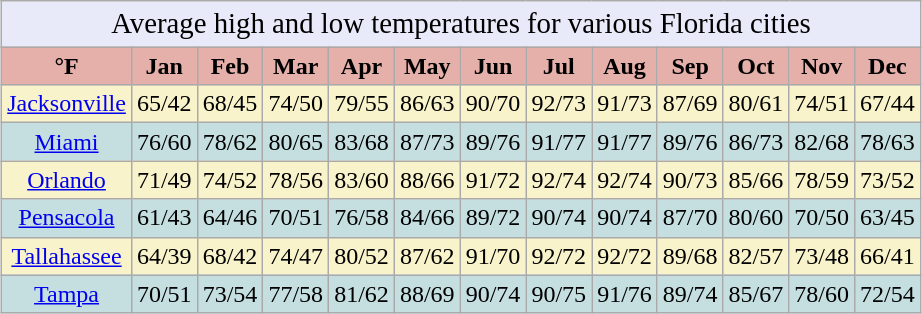<table class="wikitable" style="text-align:center; margin-left: auto; margin-right: auto; border: none;">
<tr>
<td colspan="13" style="text-align:center;font-size:120%;background:#E8EAFA;">Average high and low temperatures for various Florida cities</td>
</tr>
<tr style="background:#e5afaa; color:#000">
<td><strong>°F</strong></td>
<td><strong>Jan</strong></td>
<td><strong>Feb</strong></td>
<td><strong>Mar</strong></td>
<td><strong>Apr</strong></td>
<td><strong>May</strong></td>
<td><strong>Jun</strong></td>
<td><strong>Jul</strong></td>
<td><strong>Aug</strong></td>
<td><strong>Sep</strong></td>
<td><strong>Oct</strong></td>
<td><strong>Nov</strong></td>
<td><strong>Dec</strong></td>
</tr>
<tr style="background:#f8f3ca; color:#000">
<td><a href='#'>Jacksonville</a></td>
<td>65/42</td>
<td>68/45</td>
<td>74/50</td>
<td>79/55</td>
<td>86/63</td>
<td>90/70</td>
<td>92/73</td>
<td>91/73</td>
<td>87/69</td>
<td>80/61</td>
<td>74/51</td>
<td>67/44</td>
</tr>
<tr style="background:#c5dfe1; color:#000">
<td><a href='#'>Miami</a></td>
<td>76/60</td>
<td>78/62</td>
<td>80/65</td>
<td>83/68</td>
<td>87/73</td>
<td>89/76</td>
<td>91/77</td>
<td>91/77</td>
<td>89/76</td>
<td>86/73</td>
<td>82/68</td>
<td>78/63</td>
</tr>
<tr style="background:#f8f3ca; color:#000">
<td><a href='#'>Orlando</a></td>
<td>71/49</td>
<td>74/52</td>
<td>78/56</td>
<td>83/60</td>
<td>88/66</td>
<td>91/72</td>
<td>92/74</td>
<td>92/74</td>
<td>90/73</td>
<td>85/66</td>
<td>78/59</td>
<td>73/52</td>
</tr>
<tr style="background:#c5dfe1; color:#000">
<td><a href='#'>Pensacola</a></td>
<td>61/43</td>
<td>64/46</td>
<td>70/51</td>
<td>76/58</td>
<td>84/66</td>
<td>89/72</td>
<td>90/74</td>
<td>90/74</td>
<td>87/70</td>
<td>80/60</td>
<td>70/50</td>
<td>63/45</td>
</tr>
<tr style="background:#f8f3ca; color:#000">
<td><a href='#'>Tallahassee</a></td>
<td>64/39</td>
<td>68/42</td>
<td>74/47</td>
<td>80/52</td>
<td>87/62</td>
<td>91/70</td>
<td>92/72</td>
<td>92/72</td>
<td>89/68</td>
<td>82/57</td>
<td>73/48</td>
<td>66/41</td>
</tr>
<tr style="background:#c5dfe1; color:#000">
<td><a href='#'>Tampa</a></td>
<td>70/51</td>
<td>73/54</td>
<td>77/58</td>
<td>81/62</td>
<td>88/69</td>
<td>90/74</td>
<td>90/75</td>
<td>91/76</td>
<td>89/74</td>
<td>85/67</td>
<td>78/60</td>
<td>72/54</td>
</tr>
</table>
